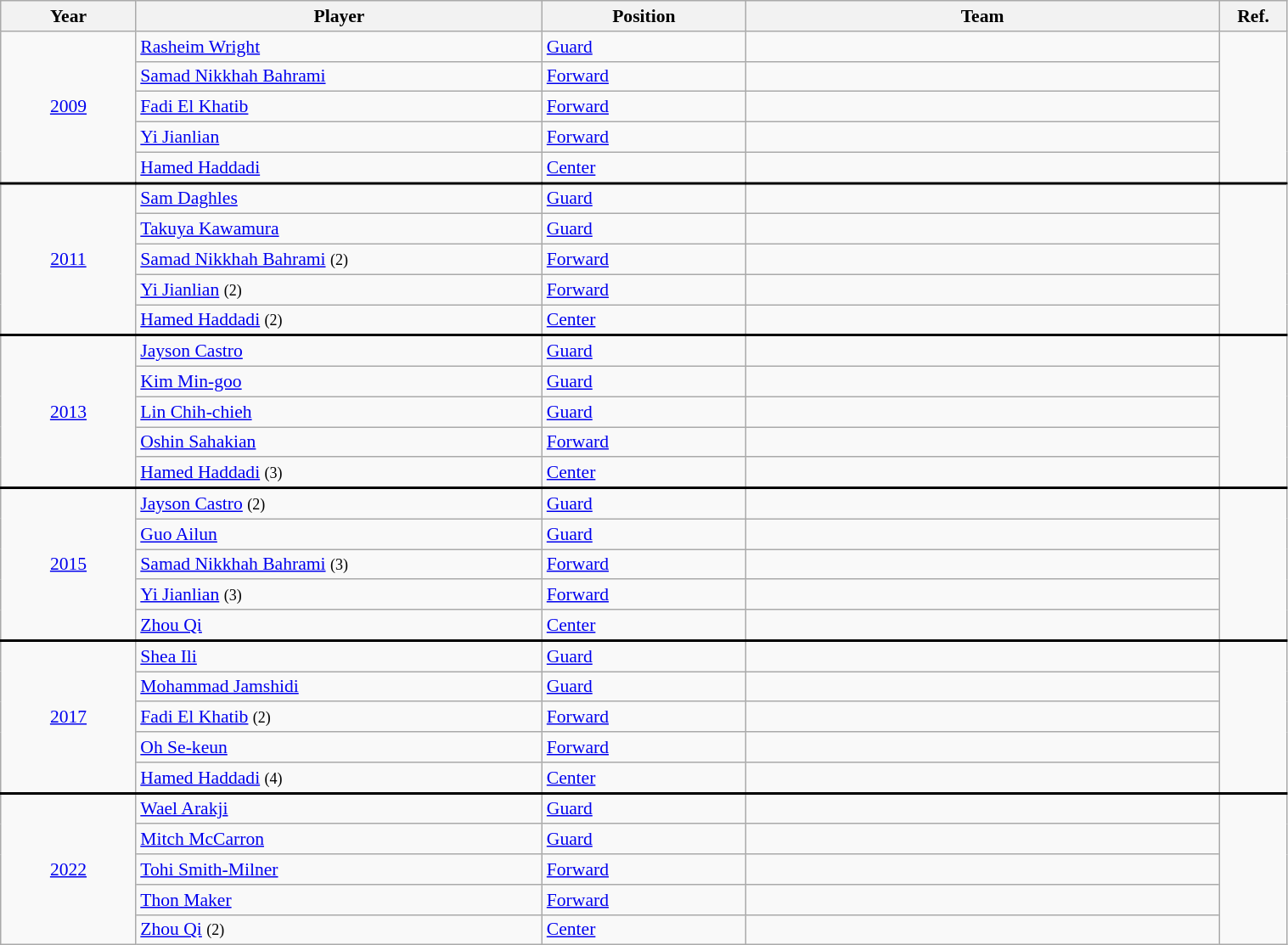<table class="wikitable" style="width: 80%; text-align:center; font-size:90%">
<tr>
<th width=10%>Year</th>
<th width=30%>Player</th>
<th width=15%>Position</th>
<th width=35%>Team</th>
<th width=5%>Ref.</th>
</tr>
<tr>
<td rowspan=5><a href='#'>2009</a></td>
<td align=left><a href='#'>Rasheim Wright</a></td>
<td align=left><a href='#'>Guard</a></td>
<td align=left></td>
<td rowspan=5></td>
</tr>
<tr>
<td align=left><a href='#'>Samad Nikkhah Bahrami</a></td>
<td align=left><a href='#'>Forward</a></td>
<td align=left></td>
</tr>
<tr>
<td align=left><a href='#'>Fadi El Khatib</a></td>
<td align=left><a href='#'>Forward</a></td>
<td align=left></td>
</tr>
<tr>
<td align=left><a href='#'>Yi Jianlian</a></td>
<td align=left><a href='#'>Forward</a></td>
<td align=left></td>
</tr>
<tr>
<td align=left><a href='#'>Hamed Haddadi</a></td>
<td align=left><a href='#'>Center</a></td>
<td align=left></td>
</tr>
<tr style = "border-top:2px solid black;">
<td rowspan=5><a href='#'>2011</a></td>
<td align=left><a href='#'>Sam Daghles</a></td>
<td align=left><a href='#'>Guard</a></td>
<td align=left></td>
<td rowspan=5></td>
</tr>
<tr>
<td align=left><a href='#'>Takuya Kawamura</a></td>
<td align=left><a href='#'>Guard</a></td>
<td align=left></td>
</tr>
<tr>
<td align=left><a href='#'>Samad Nikkhah Bahrami</a> <small>(2)</small></td>
<td align=left><a href='#'>Forward</a></td>
<td align=left></td>
</tr>
<tr>
<td align=left><a href='#'>Yi Jianlian</a> <small>(2)</small></td>
<td align=left><a href='#'>Forward</a></td>
<td align=left></td>
</tr>
<tr>
<td align=left><a href='#'>Hamed Haddadi</a> <small>(2)</small></td>
<td align=left><a href='#'>Center</a></td>
<td align=left></td>
</tr>
<tr style = "border-top:2px solid black;">
<td rowspan=5><a href='#'>2013</a></td>
<td align=left><a href='#'>Jayson Castro</a></td>
<td align=left><a href='#'>Guard</a></td>
<td align=left></td>
<td rowspan=5></td>
</tr>
<tr>
<td align=left><a href='#'>Kim Min-goo</a></td>
<td align=left><a href='#'>Guard</a></td>
<td align=left></td>
</tr>
<tr>
<td align=left><a href='#'>Lin Chih-chieh</a></td>
<td align=left><a href='#'>Guard</a></td>
<td align=left></td>
</tr>
<tr>
<td align=left><a href='#'>Oshin Sahakian</a></td>
<td align=left><a href='#'>Forward</a></td>
<td align=left></td>
</tr>
<tr>
<td align=left><a href='#'>Hamed Haddadi</a> <small>(3)</small></td>
<td align=left><a href='#'>Center</a></td>
<td align=left></td>
</tr>
<tr style = "border-top:2px solid black;">
<td rowspan=5><a href='#'>2015</a></td>
<td align=left><a href='#'>Jayson Castro</a> <small>(2)</small></td>
<td align=left><a href='#'>Guard</a></td>
<td align=left></td>
<td rowspan=5></td>
</tr>
<tr>
<td align=left><a href='#'>Guo Ailun</a></td>
<td align=left><a href='#'>Guard</a></td>
<td align=left></td>
</tr>
<tr>
<td align=left><a href='#'>Samad Nikkhah Bahrami</a> <small>(3)</small></td>
<td align=left><a href='#'>Forward</a></td>
<td align=left></td>
</tr>
<tr>
<td align=left><a href='#'>Yi Jianlian</a> <small>(3)</small></td>
<td align=left><a href='#'>Forward</a></td>
<td align=left></td>
</tr>
<tr>
<td align=left><a href='#'>Zhou Qi</a></td>
<td align=left><a href='#'>Center</a></td>
<td align=left></td>
</tr>
<tr style = "border-top:2px solid black;">
<td rowspan=5><a href='#'>2017</a></td>
<td align=left><a href='#'>Shea Ili</a></td>
<td align=left><a href='#'>Guard</a></td>
<td align=left></td>
<td rowspan=5></td>
</tr>
<tr>
<td align=left><a href='#'>Mohammad Jamshidi</a></td>
<td align=left><a href='#'>Guard</a></td>
<td align=left></td>
</tr>
<tr>
<td align=left><a href='#'>Fadi El Khatib</a> <small>(2)</small></td>
<td align=left><a href='#'>Forward</a></td>
<td align=left></td>
</tr>
<tr>
<td align=left><a href='#'>Oh Se-keun</a></td>
<td align=left><a href='#'>Forward</a></td>
<td align=left></td>
</tr>
<tr>
<td align=left><a href='#'>Hamed Haddadi</a> <small>(4)</small></td>
<td align=left><a href='#'>Center</a></td>
<td align=left></td>
</tr>
<tr style = "border-top:2px solid black;">
<td rowspan=5><a href='#'>2022</a></td>
<td align=left><a href='#'>Wael Arakji</a></td>
<td align=left><a href='#'>Guard</a></td>
<td align=left></td>
<td rowspan=5></td>
</tr>
<tr>
<td align=left><a href='#'>Mitch McCarron</a></td>
<td align=left><a href='#'>Guard</a></td>
<td align=left></td>
</tr>
<tr>
<td align=left><a href='#'>Tohi Smith-Milner</a></td>
<td align=left><a href='#'>Forward</a></td>
<td align=left></td>
</tr>
<tr>
<td align=left><a href='#'>Thon Maker</a></td>
<td align=left><a href='#'>Forward</a></td>
<td align=left></td>
</tr>
<tr>
<td align=left><a href='#'>Zhou Qi</a> <small>(2)</small></td>
<td align=left><a href='#'>Center</a></td>
<td align=left></td>
</tr>
</table>
